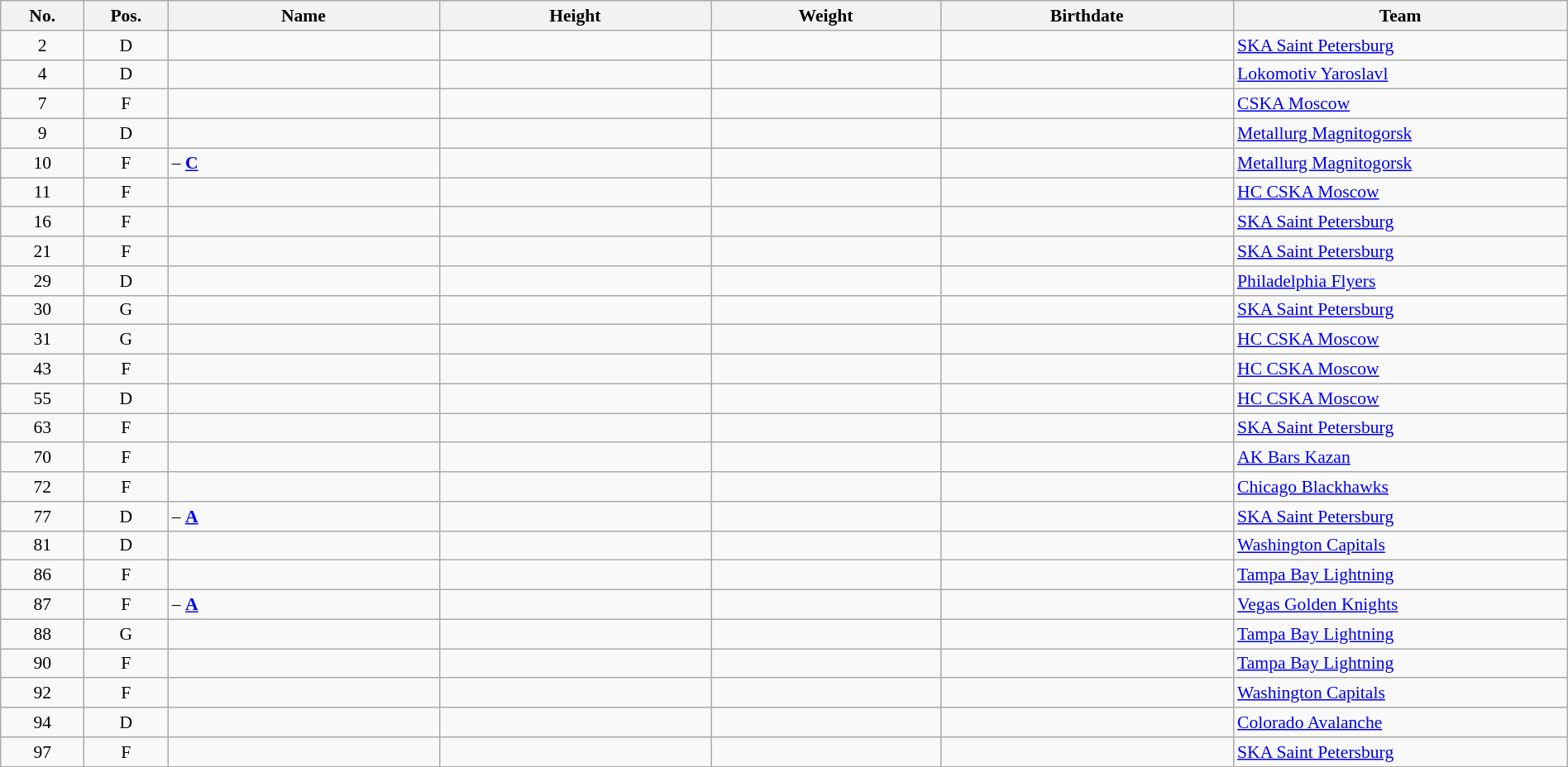<table width="100%" class="wikitable sortable" style="font-size: 90%; text-align: center;">
<tr>
<th style="width:  4%;">No.</th>
<th style="width:  4%;">Pos.</th>
<th style="width: 13%;">Name</th>
<th style="width: 13%;">Height</th>
<th style="width: 11%;">Weight</th>
<th style="width: 14%;">Birthdate</th>
<th style="width: 16%;">Team</th>
</tr>
<tr>
<td>2</td>
<td>D</td>
<td align=left></td>
<td></td>
<td></td>
<td></td>
<td style="text-align:left;"> <a href='#'>SKA Saint Petersburg</a></td>
</tr>
<tr>
<td>4</td>
<td>D</td>
<td align=left></td>
<td></td>
<td></td>
<td></td>
<td style="text-align:left;"> <a href='#'>Lokomotiv Yaroslavl</a></td>
</tr>
<tr>
<td>7</td>
<td>F</td>
<td align=left></td>
<td></td>
<td></td>
<td></td>
<td style="text-align:left;"> <a href='#'>CSKA Moscow</a></td>
</tr>
<tr>
<td>9</td>
<td>D</td>
<td align=left></td>
<td></td>
<td></td>
<td></td>
<td style="text-align:left;"> <a href='#'>Metallurg Magnitogorsk</a></td>
</tr>
<tr>
<td>10</td>
<td>F</td>
<td align=left> – <strong><a href='#'>C</a></strong></td>
<td></td>
<td></td>
<td></td>
<td style="text-align:left;"> <a href='#'>Metallurg Magnitogorsk</a></td>
</tr>
<tr>
<td>11</td>
<td>F</td>
<td align=left></td>
<td></td>
<td></td>
<td></td>
<td style="text-align:left;"> <a href='#'>HC CSKA Moscow</a></td>
</tr>
<tr>
<td>16</td>
<td>F</td>
<td align=left></td>
<td></td>
<td></td>
<td></td>
<td style="text-align:left;"> <a href='#'>SKA Saint Petersburg</a></td>
</tr>
<tr>
<td>21</td>
<td>F</td>
<td align=left></td>
<td></td>
<td></td>
<td></td>
<td style="text-align:left;"> <a href='#'>SKA Saint Petersburg</a></td>
</tr>
<tr>
<td>29</td>
<td>D</td>
<td align=left></td>
<td></td>
<td></td>
<td></td>
<td style="text-align:left;"> <a href='#'>Philadelphia Flyers</a></td>
</tr>
<tr>
<td>30</td>
<td>G</td>
<td align=left></td>
<td></td>
<td></td>
<td></td>
<td style="text-align:left;"> <a href='#'>SKA Saint Petersburg</a></td>
</tr>
<tr>
<td>31</td>
<td>G</td>
<td align=left></td>
<td></td>
<td></td>
<td></td>
<td style="text-align:left;"> <a href='#'>HC CSKA Moscow</a></td>
</tr>
<tr>
<td>43</td>
<td>F</td>
<td align=left></td>
<td></td>
<td></td>
<td></td>
<td style="text-align:left;"> <a href='#'>HC CSKA Moscow</a></td>
</tr>
<tr>
<td>55</td>
<td>D</td>
<td align=left></td>
<td></td>
<td></td>
<td></td>
<td style="text-align:left;"> <a href='#'>HC CSKA Moscow</a></td>
</tr>
<tr>
<td>63</td>
<td>F</td>
<td align=left></td>
<td></td>
<td></td>
<td></td>
<td style="text-align:left;"> <a href='#'>SKA Saint Petersburg</a></td>
</tr>
<tr>
<td>70</td>
<td>F</td>
<td align=left></td>
<td></td>
<td></td>
<td></td>
<td style="text-align:left;"> <a href='#'>AK Bars Kazan</a></td>
</tr>
<tr>
<td>72</td>
<td>F</td>
<td align=left></td>
<td></td>
<td></td>
<td></td>
<td style="text-align:left;"> <a href='#'>Chicago Blackhawks</a></td>
</tr>
<tr>
<td>77</td>
<td>D</td>
<td align=left> – <strong><a href='#'>A</a></strong></td>
<td></td>
<td></td>
<td></td>
<td style="text-align:left;"> <a href='#'>SKA Saint Petersburg</a></td>
</tr>
<tr>
<td>81</td>
<td>D</td>
<td align=left></td>
<td></td>
<td></td>
<td></td>
<td style="text-align:left;"> <a href='#'>Washington Capitals</a></td>
</tr>
<tr>
<td>86</td>
<td>F</td>
<td align=left></td>
<td></td>
<td></td>
<td></td>
<td style="text-align:left;"> <a href='#'>Tampa Bay Lightning</a></td>
</tr>
<tr>
<td>87</td>
<td>F</td>
<td align=left> – <strong><a href='#'>A</a></strong></td>
<td></td>
<td></td>
<td></td>
<td style="text-align:left;"> <a href='#'>Vegas Golden Knights</a></td>
</tr>
<tr>
<td>88</td>
<td>G</td>
<td align=left></td>
<td></td>
<td></td>
<td></td>
<td style="text-align:left;"> <a href='#'>Tampa Bay Lightning</a></td>
</tr>
<tr>
<td>90</td>
<td>F</td>
<td align=left></td>
<td></td>
<td></td>
<td></td>
<td style="text-align:left;"> <a href='#'>Tampa Bay Lightning</a></td>
</tr>
<tr>
<td>92</td>
<td>F</td>
<td align=left></td>
<td></td>
<td></td>
<td></td>
<td style="text-align:left;"> <a href='#'>Washington Capitals</a></td>
</tr>
<tr>
<td>94</td>
<td>D</td>
<td align=left></td>
<td></td>
<td></td>
<td></td>
<td style="text-align:left;"> <a href='#'>Colorado Avalanche</a></td>
</tr>
<tr>
<td>97</td>
<td>F</td>
<td align=left></td>
<td></td>
<td></td>
<td></td>
<td style="text-align:left;"> <a href='#'>SKA Saint Petersburg</a></td>
</tr>
</table>
